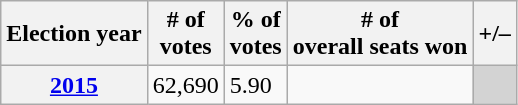<table class="wikitable">
<tr>
<th>Election year</th>
<th># of<br>votes</th>
<th>% of<br>votes</th>
<th># of<br>overall seats won</th>
<th>+/–</th>
</tr>
<tr>
<th><a href='#'>2015</a></th>
<td>62,690</td>
<td>5.90</td>
<td></td>
<td bgcolor="lightgrey"></td>
</tr>
</table>
